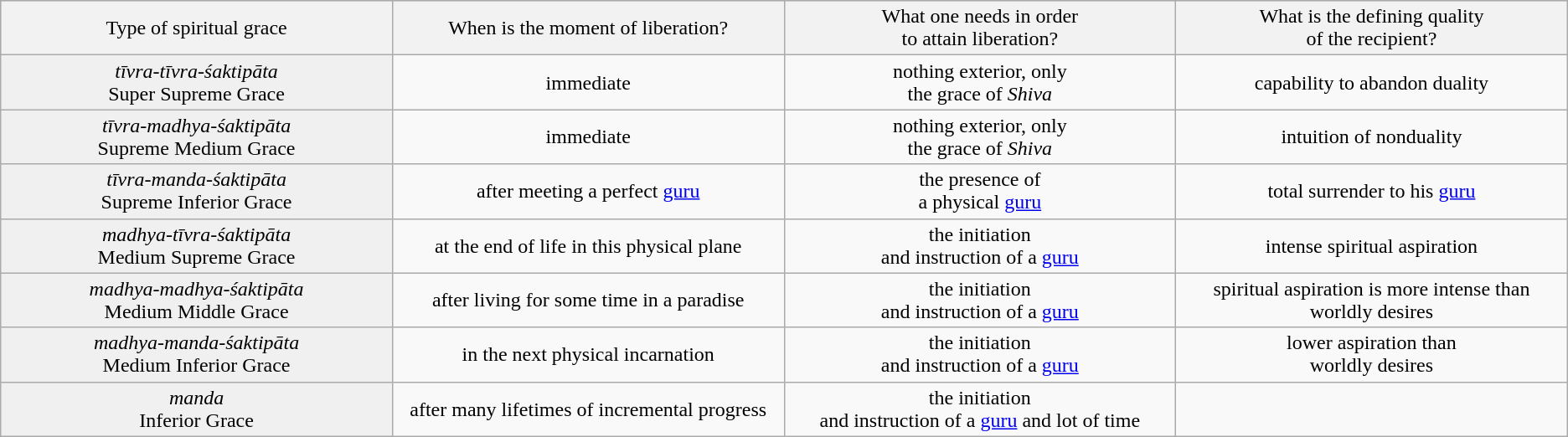<table class="wikitable" style="text-align:center">
<tr bgcolor="#CCCCCC">
<th style="width:25%; font-weight:normal">Type of spiritual grace</th>
<th style="width:25%; font-weight:normal">When is the moment of liberation?</th>
<th style="width:25%; font-weight:normal">What one needs in order<br>to attain liberation?</th>
<th style="width:25%; font-weight:normal">What is the defining quality<br>of the recipient?</th>
</tr>
<tr>
<td style="background:#f0f0f0"><em>tīvra-tīvra-śaktipāta</em><br>Super Supreme Grace</td>
<td>immediate</td>
<td>nothing exterior, only<br>the grace of <em>Shiva</em></td>
<td>capability to abandon duality</td>
</tr>
<tr>
<td style="background:#f0f0f0"><em>tīvra-madhya-śaktipāta</em><br>Supreme Medium Grace</td>
<td>immediate</td>
<td>nothing exterior, only<br>the grace of <em>Shiva</em></td>
<td>intuition of nonduality</td>
</tr>
<tr>
<td style="background:#f0f0f0"><em>tīvra-manda-śaktipāta</em><br>Supreme Inferior Grace</td>
<td>after meeting a perfect <a href='#'>guru</a></td>
<td>the presence of<br>a physical <a href='#'>guru</a></td>
<td>total surrender to his <a href='#'>guru</a></td>
</tr>
<tr>
<td style="background:#f0f0f0"><em>madhya-tīvra-śaktipāta</em><br>Medium Supreme Grace</td>
<td>at the end of life in this physical plane</td>
<td>the initiation<br>and instruction of a <a href='#'>guru</a></td>
<td>intense spiritual aspiration</td>
</tr>
<tr>
<td style="background:#f0f0f0"><em>madhya-madhya-śaktipāta</em><br>Medium Middle Grace</td>
<td>after living for some time in a paradise</td>
<td>the initiation<br>and instruction of a <a href='#'>guru</a></td>
<td>spiritual aspiration is more intense than worldly desires</td>
</tr>
<tr>
<td style="background:#f0f0f0"><em>madhya-manda-śaktipāta</em><br>Medium Inferior Grace</td>
<td>in the next physical incarnation</td>
<td>the initiation<br>and instruction of a <a href='#'>guru</a></td>
<td>lower aspiration than<br>worldly desires</td>
</tr>
<tr>
<td style="background:#f0f0f0"><em>manda</em><br>Inferior Grace</td>
<td>after many lifetimes of incremental progress</td>
<td>the initiation<br>and instruction of a <a href='#'>guru</a> and lot of time</td>
<td></td>
</tr>
</table>
